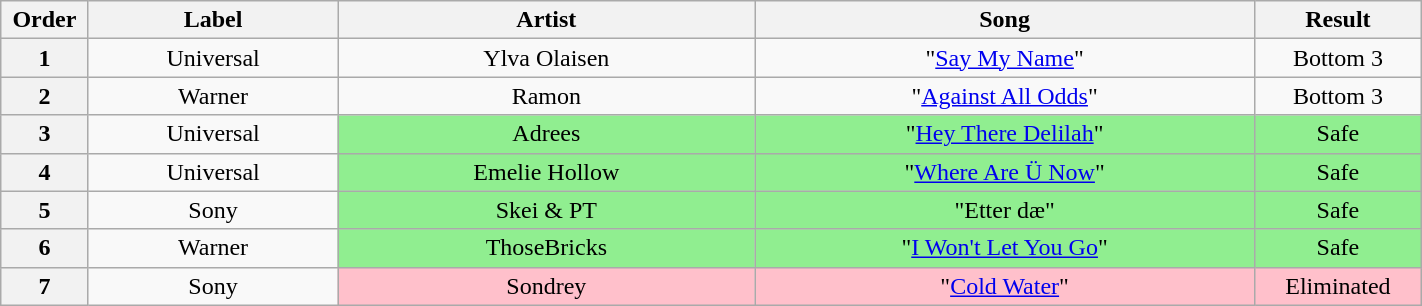<table class="wikitable" style="text-align:center; width:75%;">
<tr>
<th scope="col" style="width:05%;">Order</th>
<th scope="col" style="width:15%;">Label</th>
<th scope="col" style="width:25%;">Artist</th>
<th scope="col" style="width:30%;">Song</th>
<th scope="col" style="width:10%;">Result</th>
</tr>
<tr>
<th scope="col">1</th>
<td>Universal</td>
<td>Ylva Olaisen</td>
<td>"<a href='#'>Say My Name</a>"</td>
<td>Bottom 3</td>
</tr>
<tr>
<th scope="col">2</th>
<td>Warner</td>
<td>Ramon</td>
<td>"<a href='#'>Against All Odds</a>"</td>
<td>Bottom 3</td>
</tr>
<tr>
<th scope="col">3</th>
<td>Universal</td>
<td style="background:lightgreen;">Adrees</td>
<td style="background:lightgreen;">"<a href='#'>Hey There Delilah</a>"</td>
<td style="background:lightgreen;">Safe</td>
</tr>
<tr>
<th scope="col">4</th>
<td>Universal</td>
<td style="background:lightgreen;">Emelie Hollow</td>
<td style="background:lightgreen;">"<a href='#'>Where Are Ü Now</a>"</td>
<td style="background:lightgreen;">Safe</td>
</tr>
<tr>
<th scope="col">5</th>
<td>Sony</td>
<td style="background:lightgreen;">Skei & PT</td>
<td style="background:lightgreen;">"Etter dæ"</td>
<td style="background:lightgreen;">Safe</td>
</tr>
<tr>
<th scope="col">6</th>
<td>Warner</td>
<td style="background:lightgreen;">ThoseBricks</td>
<td style="background:lightgreen;">"<a href='#'>I Won't Let You Go</a>"</td>
<td style="background:lightgreen;">Safe</td>
</tr>
<tr>
<th scope="col">7</th>
<td>Sony</td>
<td style="background:pink;">Sondrey</td>
<td style="background:pink;">"<a href='#'>Cold Water</a>"</td>
<td style="background:pink;">Eliminated</td>
</tr>
</table>
